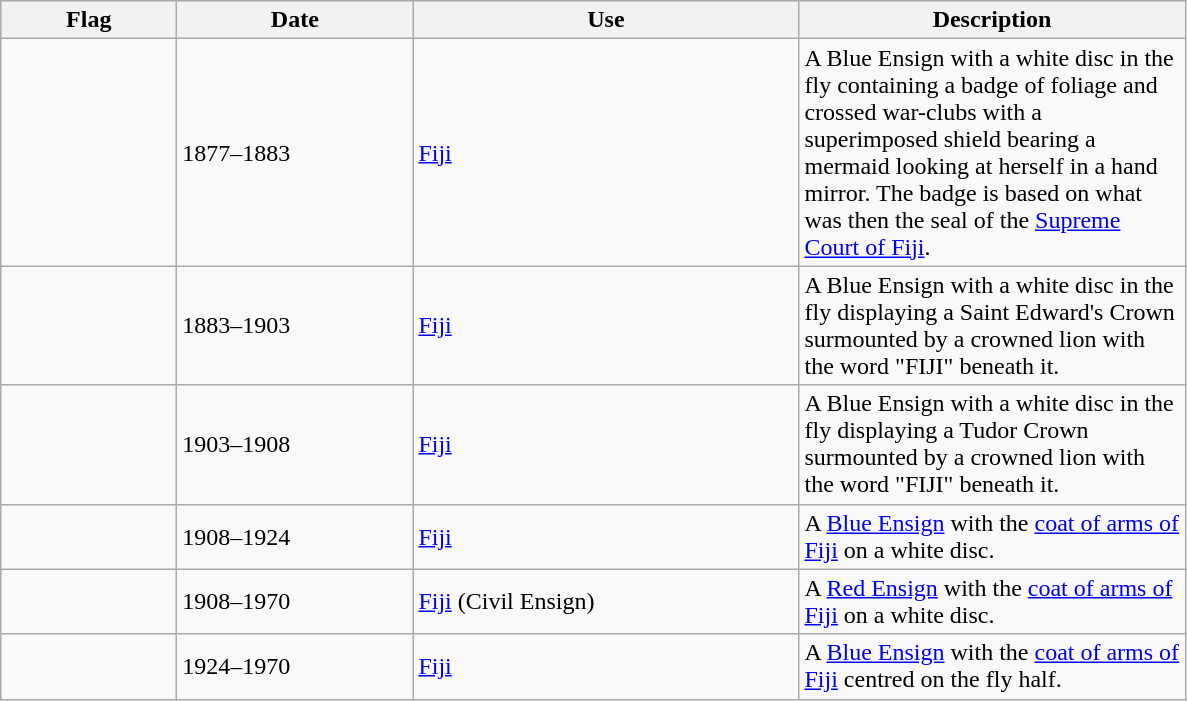<table class="wikitable">
<tr style="background:#efefef;">
<th style="width:110px;">Flag</th>
<th style="width:150px;">Date</th>
<th style="width:250px;">Use</th>
<th style="width:250px;">Description</th>
</tr>
<tr>
<td></td>
<td>1877–1883</td>
<td><a href='#'>Fiji</a></td>
<td>A Blue Ensign with a white disc in the fly containing a badge of foliage and crossed war-clubs with a superimposed shield bearing a mermaid looking at herself in a hand mirror. The badge is based on what was then the seal of the <a href='#'>Supreme Court of Fiji</a>.</td>
</tr>
<tr>
<td></td>
<td>1883–1903</td>
<td><a href='#'>Fiji</a></td>
<td>A Blue Ensign with a white disc in the fly displaying a Saint Edward's Crown surmounted by a crowned lion with the word "FIJI" beneath it.</td>
</tr>
<tr>
<td></td>
<td>1903–1908</td>
<td><a href='#'>Fiji</a></td>
<td>A Blue Ensign with a white disc in the fly displaying a Tudor Crown surmounted by a crowned lion with the word "FIJI" beneath it.</td>
</tr>
<tr>
<td></td>
<td>1908–1924</td>
<td><a href='#'>Fiji</a></td>
<td>A <a href='#'>Blue Ensign</a> with the <a href='#'>coat of arms of Fiji</a> on a white disc.</td>
</tr>
<tr>
<td></td>
<td>1908–1970</td>
<td><a href='#'>Fiji</a> (Civil Ensign)</td>
<td>A <a href='#'>Red Ensign</a> with the <a href='#'>coat of arms of Fiji</a> on a white disc.</td>
</tr>
<tr>
<td></td>
<td>1924–1970</td>
<td><a href='#'>Fiji</a></td>
<td>A <a href='#'>Blue Ensign</a> with the <a href='#'>coat of arms of Fiji</a> centred on the fly half.</td>
</tr>
</table>
